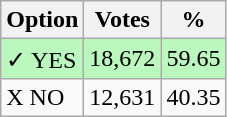<table class="wikitable">
<tr>
<th>Option</th>
<th>Votes</th>
<th>%</th>
</tr>
<tr>
<td style=background:#bbf8be>✓ YES</td>
<td style=background:#bbf8be>18,672</td>
<td style=background:#bbf8be>59.65</td>
</tr>
<tr>
<td>X NO</td>
<td>12,631</td>
<td>40.35</td>
</tr>
</table>
